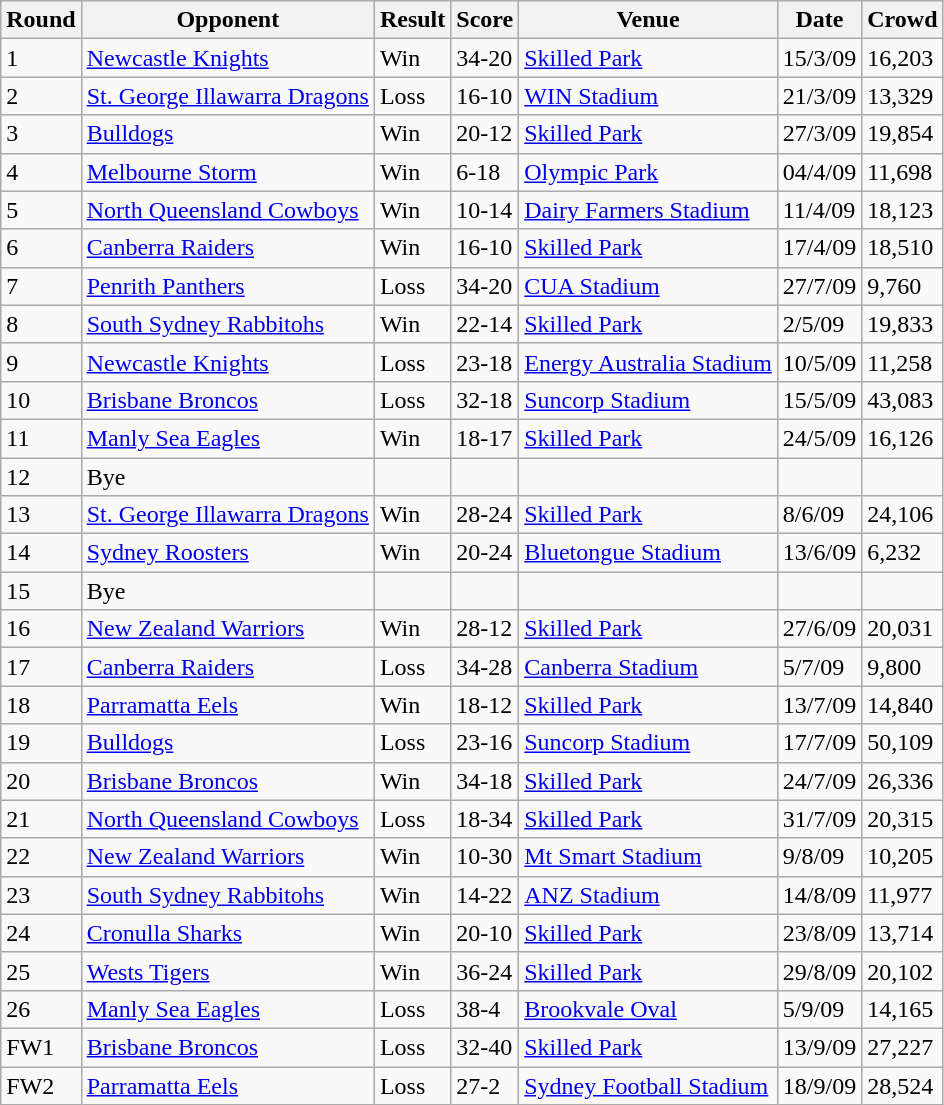<table class="wikitable" style="text-align:left;">
<tr>
<th>Round</th>
<th>Opponent</th>
<th>Result</th>
<th>Score</th>
<th>Venue</th>
<th>Date</th>
<th>Crowd</th>
</tr>
<tr>
<td>1</td>
<td><a href='#'>Newcastle Knights</a></td>
<td>Win</td>
<td>34-20</td>
<td><a href='#'>Skilled Park</a></td>
<td>15/3/09</td>
<td>16,203</td>
</tr>
<tr>
<td>2</td>
<td><a href='#'>St. George Illawarra Dragons</a></td>
<td>Loss</td>
<td>16-10</td>
<td><a href='#'>WIN Stadium</a></td>
<td>21/3/09</td>
<td>13,329</td>
</tr>
<tr>
<td>3</td>
<td><a href='#'>Bulldogs</a></td>
<td>Win</td>
<td>20-12</td>
<td><a href='#'>Skilled Park</a></td>
<td>27/3/09</td>
<td>19,854</td>
</tr>
<tr>
<td>4</td>
<td><a href='#'>Melbourne Storm</a></td>
<td>Win</td>
<td>6-18</td>
<td><a href='#'>Olympic Park</a></td>
<td>04/4/09</td>
<td>11,698</td>
</tr>
<tr>
<td>5</td>
<td><a href='#'>North Queensland Cowboys</a></td>
<td>Win</td>
<td>10-14</td>
<td><a href='#'>Dairy Farmers Stadium</a></td>
<td>11/4/09</td>
<td>18,123</td>
</tr>
<tr>
<td>6</td>
<td><a href='#'>Canberra Raiders</a></td>
<td>Win</td>
<td>16-10</td>
<td><a href='#'>Skilled Park</a></td>
<td>17/4/09</td>
<td>18,510</td>
</tr>
<tr>
<td>7</td>
<td><a href='#'>Penrith Panthers</a></td>
<td>Loss</td>
<td>34-20</td>
<td><a href='#'>CUA Stadium</a></td>
<td>27/7/09</td>
<td>9,760</td>
</tr>
<tr>
<td>8</td>
<td><a href='#'>South Sydney Rabbitohs</a></td>
<td>Win</td>
<td>22-14</td>
<td><a href='#'>Skilled Park</a></td>
<td>2/5/09</td>
<td>19,833</td>
</tr>
<tr>
<td>9</td>
<td><a href='#'>Newcastle Knights</a></td>
<td>Loss</td>
<td>23-18</td>
<td><a href='#'>Energy Australia Stadium</a></td>
<td>10/5/09</td>
<td>11,258</td>
</tr>
<tr>
<td>10</td>
<td><a href='#'>Brisbane Broncos</a></td>
<td>Loss</td>
<td>32-18</td>
<td><a href='#'>Suncorp Stadium</a></td>
<td>15/5/09</td>
<td>43,083</td>
</tr>
<tr>
<td>11</td>
<td><a href='#'>Manly Sea Eagles</a></td>
<td>Win</td>
<td>18-17</td>
<td><a href='#'>Skilled Park</a></td>
<td>24/5/09</td>
<td>16,126</td>
</tr>
<tr>
<td>12</td>
<td>Bye</td>
<td></td>
<td></td>
<td></td>
<td></td>
<td></td>
</tr>
<tr>
<td>13</td>
<td><a href='#'>St. George Illawarra Dragons</a></td>
<td>Win</td>
<td>28-24</td>
<td><a href='#'>Skilled Park</a></td>
<td>8/6/09</td>
<td>24,106</td>
</tr>
<tr>
<td>14</td>
<td><a href='#'>Sydney Roosters</a></td>
<td>Win</td>
<td>20-24</td>
<td><a href='#'>Bluetongue Stadium</a></td>
<td>13/6/09</td>
<td>6,232</td>
</tr>
<tr>
<td>15</td>
<td>Bye</td>
<td></td>
<td></td>
<td></td>
<td></td>
<td></td>
</tr>
<tr>
<td>16</td>
<td><a href='#'>New Zealand Warriors</a></td>
<td>Win</td>
<td>28-12</td>
<td><a href='#'>Skilled Park</a></td>
<td>27/6/09</td>
<td>20,031</td>
</tr>
<tr>
<td>17</td>
<td><a href='#'>Canberra Raiders</a></td>
<td>Loss</td>
<td>34-28</td>
<td><a href='#'>Canberra Stadium</a></td>
<td>5/7/09</td>
<td>9,800</td>
</tr>
<tr>
<td>18</td>
<td><a href='#'>Parramatta Eels</a></td>
<td>Win</td>
<td>18-12</td>
<td><a href='#'>Skilled Park</a></td>
<td>13/7/09</td>
<td>14,840</td>
</tr>
<tr>
<td>19</td>
<td><a href='#'>Bulldogs</a></td>
<td>Loss</td>
<td>23-16</td>
<td><a href='#'>Suncorp Stadium</a></td>
<td>17/7/09</td>
<td>50,109</td>
</tr>
<tr>
<td>20</td>
<td><a href='#'>Brisbane Broncos</a></td>
<td>Win</td>
<td>34-18</td>
<td><a href='#'>Skilled Park</a></td>
<td>24/7/09</td>
<td>26,336</td>
</tr>
<tr>
<td>21</td>
<td><a href='#'>North Queensland Cowboys</a></td>
<td>Loss</td>
<td>18-34</td>
<td><a href='#'>Skilled Park</a></td>
<td>31/7/09</td>
<td>20,315</td>
</tr>
<tr>
<td>22</td>
<td><a href='#'>New Zealand Warriors</a></td>
<td>Win</td>
<td>10-30</td>
<td><a href='#'>Mt Smart Stadium</a></td>
<td>9/8/09</td>
<td>10,205</td>
</tr>
<tr>
<td>23</td>
<td><a href='#'>South Sydney Rabbitohs</a></td>
<td>Win</td>
<td>14-22</td>
<td><a href='#'>ANZ Stadium</a></td>
<td>14/8/09</td>
<td>11,977</td>
</tr>
<tr>
<td>24</td>
<td><a href='#'>Cronulla Sharks</a></td>
<td>Win</td>
<td>20-10</td>
<td><a href='#'>Skilled Park</a></td>
<td>23/8/09</td>
<td>13,714</td>
</tr>
<tr>
<td>25</td>
<td><a href='#'>Wests Tigers</a></td>
<td>Win</td>
<td>36-24</td>
<td><a href='#'>Skilled Park</a></td>
<td>29/8/09</td>
<td>20,102</td>
</tr>
<tr>
<td>26</td>
<td><a href='#'>Manly Sea Eagles</a></td>
<td>Loss</td>
<td>38-4</td>
<td><a href='#'>Brookvale Oval</a></td>
<td>5/9/09</td>
<td>14,165</td>
</tr>
<tr>
<td>FW1</td>
<td><a href='#'>Brisbane Broncos</a></td>
<td>Loss</td>
<td>32-40</td>
<td><a href='#'>Skilled Park</a></td>
<td>13/9/09</td>
<td>27,227</td>
</tr>
<tr>
<td>FW2</td>
<td><a href='#'>Parramatta Eels</a></td>
<td>Loss</td>
<td>27-2</td>
<td><a href='#'>Sydney Football Stadium</a></td>
<td>18/9/09</td>
<td>28,524</td>
</tr>
</table>
